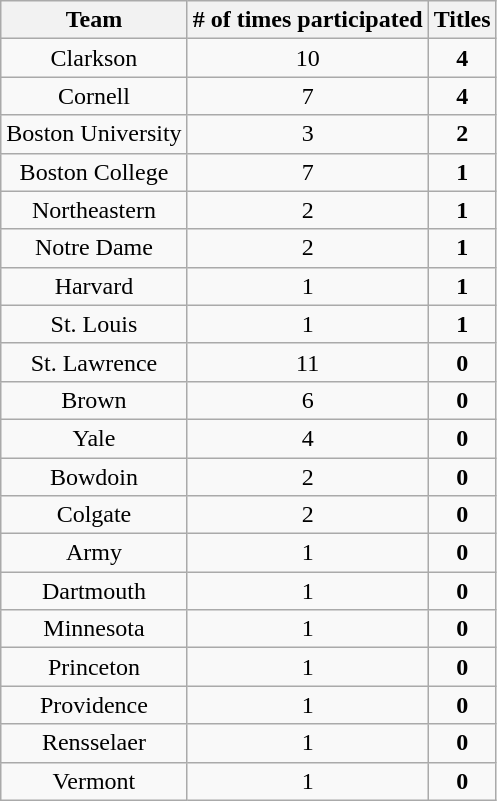<table class="wikitable" style="text-align:center" cellpadding=2 cellspacing=2>
<tr>
<th>Team</th>
<th># of times participated</th>
<th><strong>Titles</strong></th>
</tr>
<tr>
<td>Clarkson</td>
<td>10</td>
<td><strong>4</strong></td>
</tr>
<tr>
<td>Cornell</td>
<td>7</td>
<td><strong>4</strong></td>
</tr>
<tr>
<td>Boston University</td>
<td>3</td>
<td><strong>2</strong></td>
</tr>
<tr>
<td>Boston College</td>
<td>7</td>
<td><strong>1</strong></td>
</tr>
<tr>
<td>Northeastern</td>
<td>2</td>
<td><strong>1</strong></td>
</tr>
<tr>
<td>Notre Dame</td>
<td>2</td>
<td><strong>1</strong></td>
</tr>
<tr>
<td>Harvard</td>
<td>1</td>
<td><strong>1</strong></td>
</tr>
<tr>
<td>St. Louis</td>
<td>1</td>
<td><strong>1</strong></td>
</tr>
<tr>
<td>St. Lawrence</td>
<td>11</td>
<td><strong>0</strong></td>
</tr>
<tr>
<td>Brown</td>
<td>6</td>
<td><strong>0</strong></td>
</tr>
<tr>
<td>Yale</td>
<td>4</td>
<td><strong>0</strong></td>
</tr>
<tr>
<td>Bowdoin</td>
<td>2</td>
<td><strong>0</strong></td>
</tr>
<tr>
<td>Colgate</td>
<td>2</td>
<td><strong>0</strong></td>
</tr>
<tr>
<td>Army</td>
<td>1</td>
<td><strong>0</strong></td>
</tr>
<tr>
<td>Dartmouth</td>
<td>1</td>
<td><strong>0</strong></td>
</tr>
<tr>
<td>Minnesota</td>
<td>1</td>
<td><strong>0</strong></td>
</tr>
<tr>
<td>Princeton</td>
<td>1</td>
<td><strong>0</strong></td>
</tr>
<tr>
<td>Providence</td>
<td>1</td>
<td><strong>0</strong></td>
</tr>
<tr>
<td>Rensselaer</td>
<td>1</td>
<td><strong>0</strong></td>
</tr>
<tr>
<td>Vermont</td>
<td>1</td>
<td><strong>0</strong></td>
</tr>
</table>
